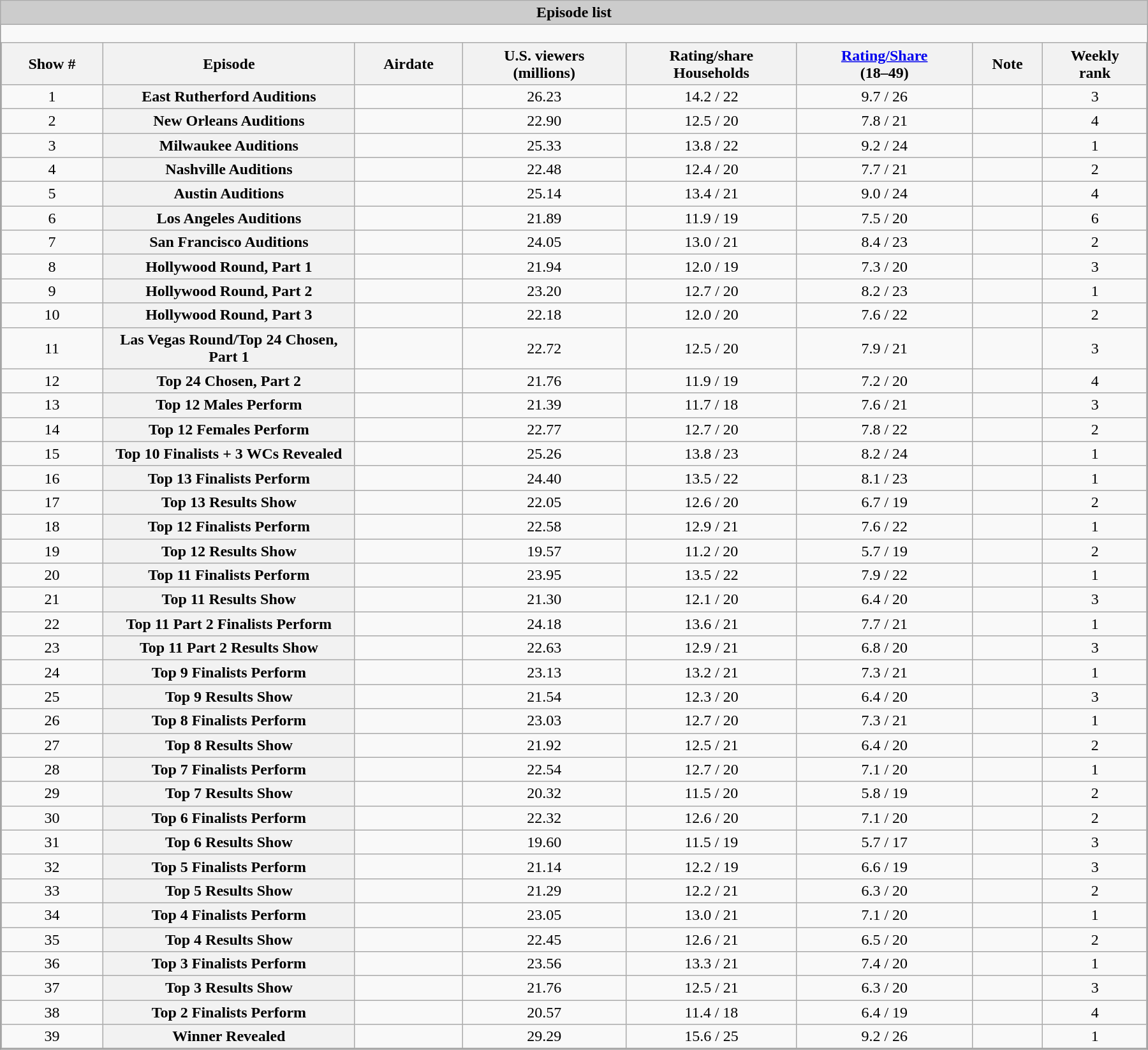<table class="wikitable collapsible" style="width:95%; border:#999 solid 1px; margin-bottom:0; margin:1em auto 1em auto;">
<tr>
<th style="background:#ccc;"><strong>Episode list</strong></th>
</tr>
<tr>
<td style="padding:0; border:none;"><br><table class="wikitable sortable" style="text-align:center; margin:0; width:100%;">
<tr>
<th scope="row">Show #</th>
<th scope="col" style="width:22%;">Episode</th>
<th>Airdate</th>
<th>U.S. viewers<br>(millions)</th>
<th>Rating/share<br>Households</th>
<th><a href='#'>Rating/Share</a><br>(18–49)</th>
<th>Note</th>
<th>Weekly<br>rank</th>
</tr>
<tr>
<td>1</td>
<th scope="row">East Rutherford Auditions</th>
<td></td>
<td>26.23</td>
<td>14.2 / 22</td>
<td>9.7 / 26</td>
<td></td>
<td>3</td>
</tr>
<tr>
<td>2</td>
<th scope="row">New Orleans Auditions</th>
<td></td>
<td>22.90</td>
<td>12.5 / 20</td>
<td>7.8 / 21</td>
<td></td>
<td>4</td>
</tr>
<tr>
<td>3</td>
<th scope="row">Milwaukee Auditions</th>
<td></td>
<td>25.33</td>
<td>13.8 / 22</td>
<td>9.2 / 24</td>
<td></td>
<td>1</td>
</tr>
<tr>
<td>4</td>
<th scope="row">Nashville Auditions</th>
<td></td>
<td>22.48</td>
<td>12.4 / 20</td>
<td>7.7 / 21</td>
<td></td>
<td>2</td>
</tr>
<tr>
<td>5</td>
<th scope="row">Austin Auditions</th>
<td></td>
<td>25.14</td>
<td>13.4 / 21</td>
<td>9.0 / 24</td>
<td></td>
<td>4</td>
</tr>
<tr>
<td>6</td>
<th scope="row">Los Angeles Auditions</th>
<td></td>
<td>21.89</td>
<td>11.9 / 19</td>
<td>7.5 / 20</td>
<td></td>
<td>6</td>
</tr>
<tr>
<td>7</td>
<th scope="row">San Francisco Auditions</th>
<td></td>
<td>24.05</td>
<td>13.0 / 21</td>
<td>8.4 / 23</td>
<td></td>
<td>2</td>
</tr>
<tr>
<td>8</td>
<th scope="row">Hollywood Round, Part 1</th>
<td></td>
<td>21.94</td>
<td>12.0 / 19</td>
<td>7.3 / 20</td>
<td></td>
<td>3</td>
</tr>
<tr>
<td>9</td>
<th scope="row">Hollywood Round, Part 2</th>
<td></td>
<td>23.20</td>
<td>12.7 / 20</td>
<td>8.2 / 23</td>
<td></td>
<td>1</td>
</tr>
<tr>
<td>10</td>
<th scope="row">Hollywood Round, Part 3</th>
<td></td>
<td>22.18</td>
<td>12.0 / 20</td>
<td>7.6 / 22</td>
<td></td>
<td>2</td>
</tr>
<tr>
<td>11</td>
<th scope="row">Las Vegas Round/Top 24 Chosen, Part 1</th>
<td></td>
<td>22.72</td>
<td>12.5 / 20</td>
<td>7.9 / 21</td>
<td></td>
<td>3</td>
</tr>
<tr>
<td>12</td>
<th scope="row">Top 24 Chosen, Part 2</th>
<td></td>
<td>21.76</td>
<td>11.9 / 19</td>
<td>7.2 / 20</td>
<td></td>
<td>4</td>
</tr>
<tr>
<td>13</td>
<th scope="row">Top 12 Males Perform</th>
<td></td>
<td>21.39</td>
<td>11.7 / 18</td>
<td>7.6 / 21</td>
<td></td>
<td>3</td>
</tr>
<tr>
<td>14</td>
<th scope="row">Top 12 Females Perform</th>
<td></td>
<td>22.77</td>
<td>12.7 / 20</td>
<td>7.8 / 22</td>
<td></td>
<td>2</td>
</tr>
<tr>
<td>15</td>
<th scope="row">Top 10 Finalists + 3 WCs Revealed</th>
<td></td>
<td>25.26</td>
<td>13.8 / 23</td>
<td>8.2 / 24</td>
<td></td>
<td>1</td>
</tr>
<tr>
<td>16</td>
<th scope="row">Top 13 Finalists Perform</th>
<td></td>
<td>24.40</td>
<td>13.5 / 22</td>
<td>8.1 / 23</td>
<td></td>
<td>1</td>
</tr>
<tr>
<td>17</td>
<th scope="row">Top 13 Results Show</th>
<td></td>
<td>22.05</td>
<td>12.6 / 20</td>
<td>6.7 / 19</td>
<td></td>
<td>2</td>
</tr>
<tr>
<td>18</td>
<th scope="row">Top 12 Finalists Perform</th>
<td></td>
<td>22.58</td>
<td>12.9 / 21</td>
<td>7.6 / 22</td>
<td></td>
<td>1</td>
</tr>
<tr>
<td>19</td>
<th scope="row">Top 12 Results Show</th>
<td></td>
<td>19.57</td>
<td>11.2 / 20</td>
<td>5.7 / 19</td>
<td></td>
<td>2</td>
</tr>
<tr>
<td>20</td>
<th scope="row">Top 11 Finalists Perform</th>
<td></td>
<td>23.95</td>
<td>13.5 / 22</td>
<td>7.9 / 22</td>
<td></td>
<td>1</td>
</tr>
<tr>
<td>21</td>
<th scope="row">Top 11 Results Show</th>
<td></td>
<td>21.30</td>
<td>12.1 / 20</td>
<td>6.4 / 20</td>
<td></td>
<td>3</td>
</tr>
<tr>
<td>22</td>
<th scope="row">Top 11 Part 2 Finalists Perform</th>
<td></td>
<td>24.18</td>
<td>13.6 / 21</td>
<td>7.7 / 21</td>
<td></td>
<td>1</td>
</tr>
<tr>
<td>23</td>
<th scope="row">Top 11 Part 2 Results Show</th>
<td></td>
<td>22.63</td>
<td>12.9 / 21</td>
<td>6.8 / 20</td>
<td></td>
<td>3</td>
</tr>
<tr>
<td>24</td>
<th scope="row">Top 9 Finalists Perform</th>
<td></td>
<td>23.13</td>
<td>13.2 / 21</td>
<td>7.3 / 21</td>
<td></td>
<td>1</td>
</tr>
<tr>
<td>25</td>
<th scope="row">Top 9 Results Show</th>
<td></td>
<td>21.54</td>
<td>12.3 / 20</td>
<td>6.4 / 20</td>
<td></td>
<td>3</td>
</tr>
<tr>
<td>26</td>
<th scope="row">Top 8 Finalists Perform</th>
<td></td>
<td>23.03</td>
<td>12.7 / 20</td>
<td>7.3 / 21</td>
<td></td>
<td>1</td>
</tr>
<tr>
<td>27</td>
<th scope="row">Top 8 Results Show</th>
<td></td>
<td>21.92</td>
<td>12.5 / 21</td>
<td>6.4 / 20</td>
<td></td>
<td>2</td>
</tr>
<tr>
<td>28</td>
<th scope="row">Top 7 Finalists Perform</th>
<td></td>
<td>22.54</td>
<td>12.7 / 20</td>
<td>7.1 / 20</td>
<td></td>
<td>1</td>
</tr>
<tr>
<td>29</td>
<th scope="row">Top 7 Results Show</th>
<td></td>
<td>20.32</td>
<td>11.5 / 20</td>
<td>5.8 / 19</td>
<td></td>
<td>2</td>
</tr>
<tr>
<td>30</td>
<th scope="row">Top 6 Finalists Perform</th>
<td></td>
<td>22.32</td>
<td>12.6 / 20</td>
<td>7.1 / 20</td>
<td></td>
<td>2</td>
</tr>
<tr>
<td>31</td>
<th scope="row">Top 6 Results Show</th>
<td></td>
<td>19.60</td>
<td>11.5 / 19</td>
<td>5.7 / 17</td>
<td></td>
<td>3</td>
</tr>
<tr>
<td>32</td>
<th scope="row">Top 5 Finalists Perform</th>
<td></td>
<td>21.14</td>
<td>12.2 / 19</td>
<td>6.6 / 19</td>
<td></td>
<td>3</td>
</tr>
<tr>
<td>33</td>
<th scope="row">Top 5 Results Show</th>
<td></td>
<td>21.29</td>
<td>12.2 / 21</td>
<td>6.3 / 20</td>
<td></td>
<td>2</td>
</tr>
<tr>
<td>34</td>
<th scope="row">Top 4 Finalists Perform</th>
<td></td>
<td>23.05</td>
<td>13.0 / 21</td>
<td>7.1 / 20</td>
<td></td>
<td>1</td>
</tr>
<tr>
<td>35</td>
<th scope="row">Top 4 Results Show</th>
<td></td>
<td>22.45</td>
<td>12.6 / 21</td>
<td>6.5 / 20</td>
<td></td>
<td>2</td>
</tr>
<tr>
<td>36</td>
<th scope="row">Top 3 Finalists Perform</th>
<td></td>
<td>23.56</td>
<td>13.3 / 21</td>
<td>7.4 / 20</td>
<td></td>
<td>1</td>
</tr>
<tr>
<td>37</td>
<th scope="row">Top 3 Results Show</th>
<td></td>
<td>21.76</td>
<td>12.5 / 21</td>
<td>6.3 / 20</td>
<td></td>
<td>3</td>
</tr>
<tr>
<td>38</td>
<th scope="row">Top 2 Finalists Perform</th>
<td></td>
<td>20.57</td>
<td>11.4 / 18</td>
<td>6.4 / 19</td>
<td></td>
<td>4</td>
</tr>
<tr>
<td>39</td>
<th scope="row">Winner Revealed</th>
<td></td>
<td>29.29</td>
<td>15.6 / 25</td>
<td>9.2 / 26</td>
<td></td>
<td>1</td>
</tr>
</table>
</td>
</tr>
</table>
